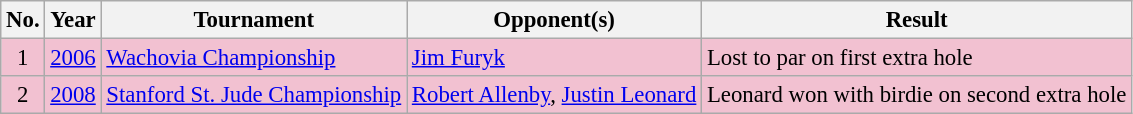<table class="wikitable" style="font-size:95%;">
<tr>
<th>No.</th>
<th>Year</th>
<th>Tournament</th>
<th>Opponent(s)</th>
<th>Result</th>
</tr>
<tr style="background:#F2C1D1;">
<td align=center>1</td>
<td><a href='#'>2006</a></td>
<td><a href='#'>Wachovia Championship</a></td>
<td> <a href='#'>Jim Furyk</a></td>
<td>Lost to par on first extra hole</td>
</tr>
<tr style="background:#F2C1D1;">
<td align=center>2</td>
<td><a href='#'>2008</a></td>
<td><a href='#'>Stanford St. Jude Championship</a></td>
<td> <a href='#'>Robert Allenby</a>,  <a href='#'>Justin Leonard</a></td>
<td>Leonard won with birdie on second extra hole</td>
</tr>
</table>
